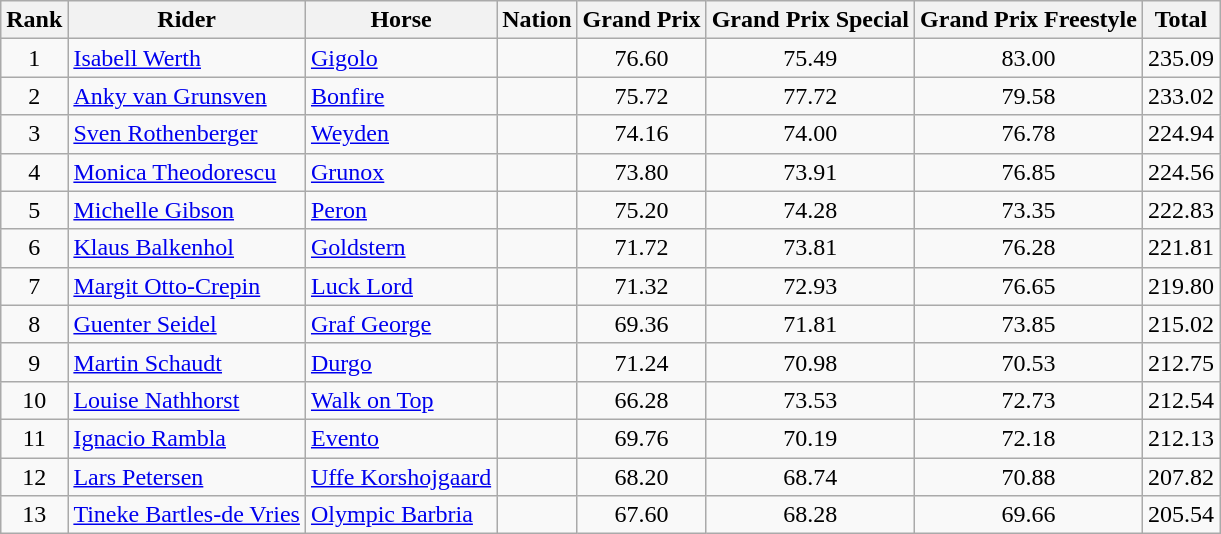<table class="wikitable" style="text-align:center">
<tr>
<th>Rank</th>
<th>Rider</th>
<th>Horse</th>
<th>Nation</th>
<th>Grand Prix</th>
<th>Grand Prix Special</th>
<th>Grand Prix Freestyle</th>
<th>Total</th>
</tr>
<tr>
<td>1</td>
<td align=left><a href='#'>Isabell Werth</a></td>
<td align=left><a href='#'>Gigolo</a></td>
<td align=left></td>
<td>76.60</td>
<td>75.49</td>
<td>83.00</td>
<td>235.09</td>
</tr>
<tr>
<td>2</td>
<td align=left><a href='#'>Anky van Grunsven</a></td>
<td align=left><a href='#'>Bonfire</a></td>
<td align=left></td>
<td>75.72</td>
<td>77.72</td>
<td>79.58</td>
<td>233.02</td>
</tr>
<tr>
<td>3</td>
<td align=left><a href='#'>Sven Rothenberger</a></td>
<td align=left><a href='#'>Weyden</a></td>
<td align=left></td>
<td>74.16</td>
<td>74.00</td>
<td>76.78</td>
<td>224.94</td>
</tr>
<tr>
<td>4</td>
<td align=left><a href='#'>Monica Theodorescu</a></td>
<td align=left><a href='#'>Grunox</a></td>
<td align=left></td>
<td>73.80</td>
<td>73.91</td>
<td>76.85</td>
<td>224.56</td>
</tr>
<tr>
<td>5</td>
<td align=left><a href='#'>Michelle Gibson</a></td>
<td align=left><a href='#'>Peron</a></td>
<td align=left></td>
<td>75.20</td>
<td>74.28</td>
<td>73.35</td>
<td>222.83</td>
</tr>
<tr>
<td>6</td>
<td align=left><a href='#'>Klaus Balkenhol</a></td>
<td align=left><a href='#'>Goldstern</a></td>
<td align=left></td>
<td>71.72</td>
<td>73.81</td>
<td>76.28</td>
<td>221.81</td>
</tr>
<tr>
<td>7</td>
<td align=left><a href='#'>Margit Otto-Crepin</a></td>
<td align=left><a href='#'>Luck Lord</a></td>
<td align=left></td>
<td>71.32</td>
<td>72.93</td>
<td>76.65</td>
<td>219.80</td>
</tr>
<tr>
<td>8</td>
<td align=left><a href='#'>Guenter Seidel</a></td>
<td align=left><a href='#'>Graf George</a></td>
<td align=left></td>
<td>69.36</td>
<td>71.81</td>
<td>73.85</td>
<td>215.02</td>
</tr>
<tr>
<td>9</td>
<td align=left><a href='#'>Martin Schaudt</a></td>
<td align=left><a href='#'>Durgo</a></td>
<td align=left></td>
<td>71.24</td>
<td>70.98</td>
<td>70.53</td>
<td>212.75</td>
</tr>
<tr>
<td>10</td>
<td align=left><a href='#'>Louise Nathhorst</a></td>
<td align=left><a href='#'>Walk on Top</a></td>
<td align=left></td>
<td>66.28</td>
<td>73.53</td>
<td>72.73</td>
<td>212.54</td>
</tr>
<tr>
<td>11</td>
<td align=left><a href='#'>Ignacio Rambla</a></td>
<td align=left><a href='#'>Evento</a></td>
<td align=left></td>
<td>69.76</td>
<td>70.19</td>
<td>72.18</td>
<td>212.13</td>
</tr>
<tr>
<td>12</td>
<td align=left><a href='#'>Lars Petersen</a></td>
<td align=left><a href='#'>Uffe Korshojgaard</a></td>
<td align=left></td>
<td>68.20</td>
<td>68.74</td>
<td>70.88</td>
<td>207.82</td>
</tr>
<tr>
<td>13</td>
<td align=left><a href='#'>Tineke Bartles-de Vries</a></td>
<td align=left><a href='#'>Olympic Barbria</a></td>
<td align=left></td>
<td>67.60</td>
<td>68.28</td>
<td>69.66</td>
<td>205.54</td>
</tr>
</table>
